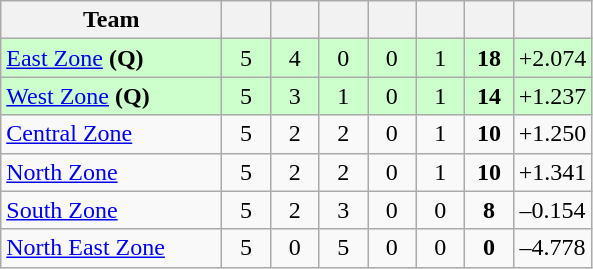<table class="wikitable" style="text-align:center">
<tr>
<th style="width:140px;">Team</th>
<th style="width:25px;"></th>
<th style="width:25px;"></th>
<th style="width:25px;"></th>
<th style="width:25px;"></th>
<th style="width:25px;"></th>
<th style="width:25px;"></th>
<th style="width:40px;"></th>
</tr>
<tr style="background:#cfc;">
<td style="text-align:left"><a href='#'>East Zone</a> <strong>(Q)</strong></td>
<td>5</td>
<td>4</td>
<td>0</td>
<td>0</td>
<td>1</td>
<td><strong>18</strong></td>
<td>+2.074</td>
</tr>
<tr style="background:#cfc;">
<td style="text-align:left"><a href='#'>West Zone</a> <strong>(Q)</strong></td>
<td>5</td>
<td>3</td>
<td>1</td>
<td>0</td>
<td>1</td>
<td><strong>14</strong></td>
<td>+1.237</td>
</tr>
<tr>
<td style="text-align:left"><a href='#'>Central Zone</a></td>
<td>5</td>
<td>2</td>
<td>2</td>
<td>0</td>
<td>1</td>
<td><strong>10</strong></td>
<td>+1.250</td>
</tr>
<tr>
<td style="text-align:left"><a href='#'>North Zone</a></td>
<td>5</td>
<td>2</td>
<td>2</td>
<td>0</td>
<td>1</td>
<td><strong>10</strong></td>
<td>+1.341</td>
</tr>
<tr>
<td style="text-align:left"><a href='#'>South Zone</a></td>
<td>5</td>
<td>2</td>
<td>3</td>
<td>0</td>
<td>0</td>
<td><strong>8</strong></td>
<td>–0.154</td>
</tr>
<tr>
<td style="text-align:left"><a href='#'>North East Zone</a></td>
<td>5</td>
<td>0</td>
<td>5</td>
<td>0</td>
<td>0</td>
<td><strong>0</strong></td>
<td>–4.778</td>
</tr>
</table>
